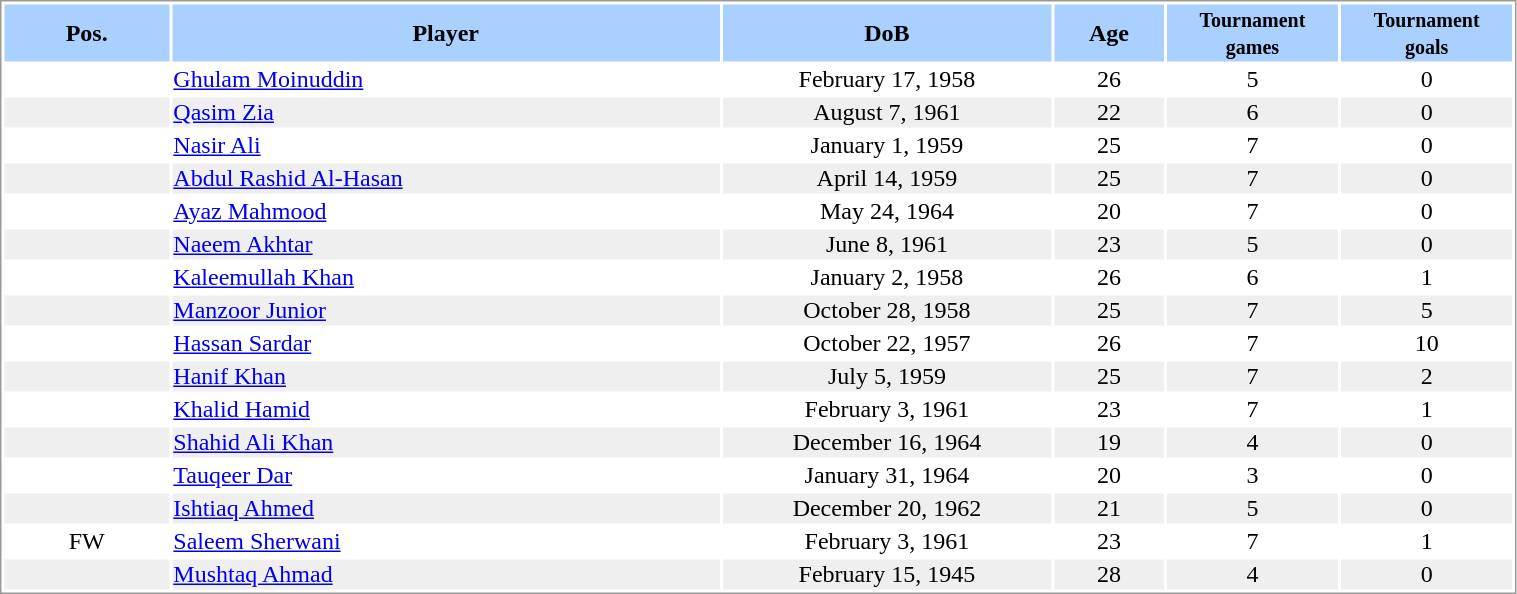<table border="0" width="80%" style="border: 1px solid #999; background-color:#FFFFFF; text-align:center">
<tr align="center" bgcolor="#AAD0FF">
<th width=6%>Pos.</th>
<th width=20%>Player</th>
<th width=12%>DoB</th>
<th width=4%>Age</th>
<th width=5%><small>Tournament<br>games</small></th>
<th width=5%><small>Tournament<br>goals</small></th>
</tr>
<tr>
<td></td>
<td align="left"><a href='#'>Ghulam Moinuddin</a></td>
<td>February 17, 1958</td>
<td>26</td>
<td>5</td>
<td>0</td>
</tr>
<tr bgcolor="#EFEFEF">
<td></td>
<td align="left"><a href='#'>Qasim Zia</a></td>
<td>August 7, 1961</td>
<td>22</td>
<td>6</td>
<td>0</td>
</tr>
<tr>
<td></td>
<td align="left"><a href='#'>Nasir Ali</a></td>
<td>January 1, 1959</td>
<td>25</td>
<td>7</td>
<td>0</td>
</tr>
<tr bgcolor="#EFEFEF">
<td></td>
<td align="left"><a href='#'>Abdul Rashid Al-Hasan</a></td>
<td>April 14, 1959</td>
<td>25</td>
<td>7</td>
<td>0</td>
</tr>
<tr>
<td></td>
<td align="left"><a href='#'>Ayaz Mahmood</a></td>
<td>May 24, 1964</td>
<td>20</td>
<td>7</td>
<td>0</td>
</tr>
<tr bgcolor="#EFEFEF">
<td></td>
<td align="left"><a href='#'>Naeem Akhtar</a></td>
<td>June 8, 1961</td>
<td>23</td>
<td>5</td>
<td>0</td>
</tr>
<tr>
<td></td>
<td align="left"><a href='#'>Kaleemullah Khan</a></td>
<td>January 2, 1958</td>
<td>26</td>
<td>6</td>
<td>1</td>
</tr>
<tr bgcolor="#EFEFEF">
<td></td>
<td align="left"><a href='#'>Manzoor Junior</a></td>
<td>October 28, 1958</td>
<td>25</td>
<td>7</td>
<td>5</td>
</tr>
<tr>
<td></td>
<td align="left"><a href='#'>Hassan Sardar</a></td>
<td>October 22, 1957</td>
<td>26</td>
<td>7</td>
<td>10</td>
</tr>
<tr bgcolor="#EFEFEF">
<td></td>
<td align="left"><a href='#'>Hanif Khan</a></td>
<td>July 5, 1959</td>
<td>25</td>
<td>7</td>
<td>2</td>
</tr>
<tr>
<td></td>
<td align="left"><a href='#'>Khalid Hamid</a></td>
<td>February 3, 1961</td>
<td>23</td>
<td>7</td>
<td>1</td>
</tr>
<tr bgcolor="#EFEFEF">
<td></td>
<td align="left"><a href='#'>Shahid Ali Khan</a></td>
<td>December 16, 1964</td>
<td>19</td>
<td>4</td>
<td>0</td>
</tr>
<tr>
<td></td>
<td align="left"><a href='#'>Tauqeer Dar</a></td>
<td>January 31, 1964</td>
<td>20</td>
<td>3</td>
<td>0</td>
</tr>
<tr bgcolor="#EFEFEF">
<td></td>
<td align="left"><a href='#'>Ishtiaq Ahmed</a></td>
<td>December 20, 1962</td>
<td>21</td>
<td>5</td>
<td>0</td>
</tr>
<tr>
<td>FW</td>
<td align="left"><a href='#'>Saleem Sherwani</a></td>
<td>February 3, 1961</td>
<td>23</td>
<td>7</td>
<td>1</td>
</tr>
<tr bgcolor="#EFEFEF">
<td></td>
<td align="left"><a href='#'>Mushtaq Ahmad</a></td>
<td>February 15, 1945</td>
<td>28</td>
<td>4</td>
<td>0</td>
</tr>
</table>
